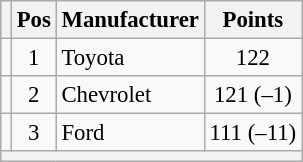<table class="wikitable" style="font-size: 95%;">
<tr>
<th></th>
<th>Pos</th>
<th>Manufacturer</th>
<th>Points</th>
</tr>
<tr>
<td align="left"></td>
<td style="text-align:center;">1</td>
<td>Toyota</td>
<td style="text-align:center;">122</td>
</tr>
<tr>
<td align="left"></td>
<td style="text-align:center;">2</td>
<td>Chevrolet</td>
<td style="text-align:center;">121 (–1)</td>
</tr>
<tr>
<td align="left"></td>
<td style="text-align:center;">3</td>
<td>Ford</td>
<td style="text-align:center;">111 (–11)</td>
</tr>
<tr>
<th colspan="8"></th>
</tr>
</table>
